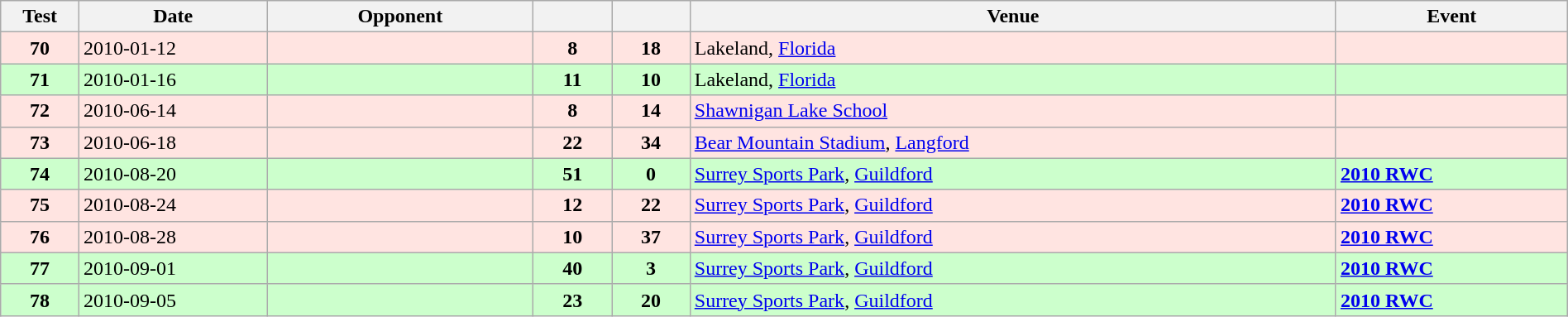<table class="wikitable sortable" style="width:100%">
<tr>
<th style="width:5%">Test</th>
<th style="width:12%">Date</th>
<th style="width:17%">Opponent</th>
<th style="width:5%"></th>
<th style="width:5%"></th>
<th>Venue</th>
<th>Event</th>
</tr>
<tr bgcolor=FFE4E1>
<td align="center"><strong>70</strong></td>
<td>2010-01-12</td>
<td></td>
<td align="center"><strong>8</strong></td>
<td align="center"><strong>18</strong></td>
<td>Lakeland, <a href='#'>Florida</a></td>
<td></td>
</tr>
<tr bgcolor=#ccffcc>
<td align="center"><strong>71</strong></td>
<td>2010-01-16</td>
<td></td>
<td align="center"><strong>11</strong></td>
<td align="center"><strong>10</strong></td>
<td>Lakeland, <a href='#'>Florida</a></td>
<td></td>
</tr>
<tr bgcolor=FFE4E1>
<td align="center"><strong>72</strong></td>
<td>2010-06-14</td>
<td></td>
<td align="center"><strong>8</strong></td>
<td align="center"><strong>14</strong></td>
<td><a href='#'>Shawnigan Lake School</a></td>
<td></td>
</tr>
<tr bgcolor=FFE4E1>
<td align="center"><strong>73</strong></td>
<td>2010-06-18</td>
<td></td>
<td align="center"><strong>22</strong></td>
<td align="center"><strong>34</strong></td>
<td><a href='#'>Bear Mountain Stadium</a>, <a href='#'>Langford</a></td>
<td></td>
</tr>
<tr bgcolor=#ccffcc>
<td align="center"><strong>74</strong></td>
<td>2010-08-20</td>
<td></td>
<td align="center"><strong>51</strong></td>
<td align="center"><strong>0</strong></td>
<td><a href='#'>Surrey Sports Park</a>, <a href='#'>Guildford</a></td>
<td><a href='#'><strong>2010 RWC</strong></a></td>
</tr>
<tr bgcolor=FFE4E1>
<td align="center"><strong>75</strong></td>
<td>2010-08-24</td>
<td></td>
<td align="center"><strong>12</strong></td>
<td align="center"><strong>22</strong></td>
<td><a href='#'>Surrey Sports Park</a>, <a href='#'>Guildford</a></td>
<td><a href='#'><strong>2010 RWC</strong></a></td>
</tr>
<tr bgcolor=FFE4E1>
<td align="center"><strong>76</strong></td>
<td>2010-08-28</td>
<td></td>
<td align="center"><strong>10</strong></td>
<td align="center"><strong>37</strong></td>
<td><a href='#'>Surrey Sports Park</a>, <a href='#'>Guildford</a></td>
<td><a href='#'><strong>2010 RWC</strong></a></td>
</tr>
<tr bgcolor=#ccffcc>
<td align="center"><strong>77</strong></td>
<td>2010-09-01</td>
<td></td>
<td align="center"><strong>40</strong></td>
<td align="center"><strong>3</strong></td>
<td><a href='#'>Surrey Sports Park</a>, <a href='#'>Guildford</a></td>
<td><a href='#'><strong>2010 RWC</strong></a></td>
</tr>
<tr bgcolor=#ccffcc>
<td align="center"><strong>78</strong></td>
<td>2010-09-05</td>
<td></td>
<td align="center"><strong>23</strong></td>
<td align="center"><strong>20</strong></td>
<td><a href='#'>Surrey Sports Park</a>, <a href='#'>Guildford</a></td>
<td><a href='#'><strong>2010 RWC</strong></a></td>
</tr>
</table>
